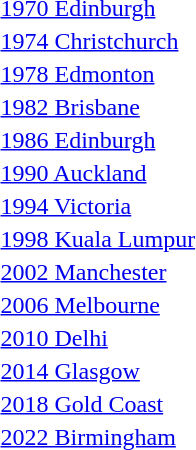<table>
<tr>
<td><a href='#'>1970 Edinburgh</a><br></td>
<td></td>
<td></td>
<td></td>
</tr>
<tr>
<td><a href='#'>1974 Christchurch</a><br></td>
<td></td>
<td></td>
<td></td>
</tr>
<tr>
<td><a href='#'>1978 Edmonton</a><br></td>
<td></td>
<td></td>
<td></td>
</tr>
<tr>
<td><a href='#'>1982 Brisbane</a><br></td>
<td></td>
<td></td>
<td></td>
</tr>
<tr>
<td><a href='#'>1986 Edinburgh</a><br></td>
<td></td>
<td></td>
<td></td>
</tr>
<tr>
<td><a href='#'>1990 Auckland</a><br></td>
<td></td>
<td></td>
<td></td>
</tr>
<tr>
<td><a href='#'>1994 Victoria</a><br></td>
<td></td>
<td></td>
<td></td>
</tr>
<tr>
<td><a href='#'>1998 Kuala Lumpur</a><br></td>
<td></td>
<td></td>
<td></td>
</tr>
<tr>
<td><a href='#'>2002 Manchester</a><br></td>
<td></td>
<td></td>
<td></td>
</tr>
<tr>
<td><a href='#'>2006 Melbourne</a><br></td>
<td></td>
<td></td>
<td></td>
</tr>
<tr>
<td><a href='#'>2010 Delhi</a><br></td>
<td></td>
<td></td>
<td></td>
</tr>
<tr>
<td><a href='#'>2014 Glasgow</a><br></td>
<td></td>
<td></td>
<td></td>
</tr>
<tr>
<td><a href='#'>2018 Gold Coast</a><br></td>
<td></td>
<td></td>
<td></td>
</tr>
<tr>
<td><a href='#'>2022 Birmingham</a><br></td>
<td></td>
<td></td>
<td></td>
</tr>
</table>
